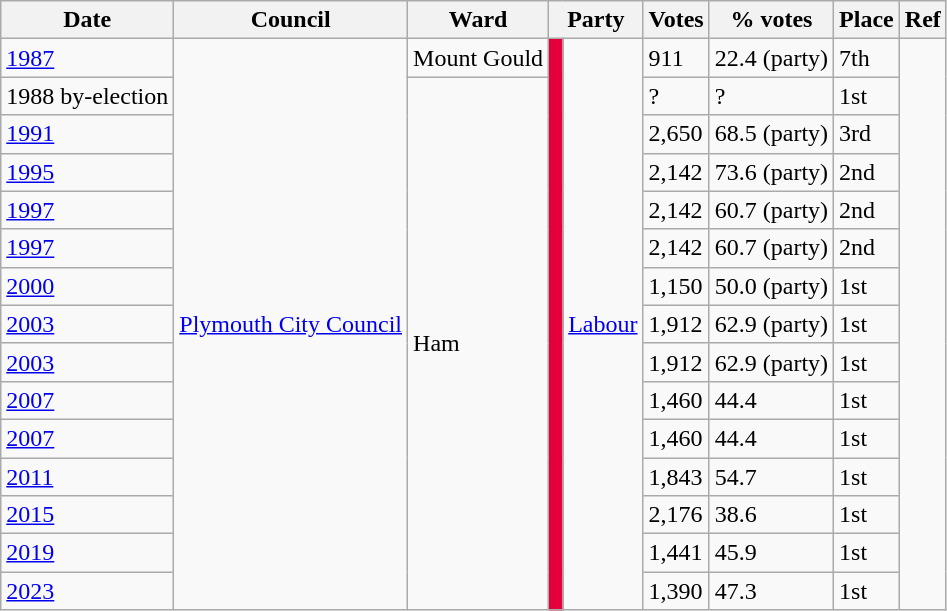<table class="wikitable">
<tr>
<th>Date</th>
<th>Council</th>
<th>Ward</th>
<th colspan=2>Party</th>
<th>Votes</th>
<th>% votes</th>
<th>Place</th>
<th>Ref</th>
</tr>
<tr>
<td><a href='#'>1987</a></td>
<td rowspan = "15"><a href='#'>Plymouth City Council</a></td>
<td>Mount Gould</td>
<td rowspan = "15"; style="width: 2px; background-color: #E4003B;" data-sort-value="Labour Party (UK)"></td>
<td rowspan = "15"><a href='#'>Labour</a></td>
<td>911</td>
<td>22.4 (party)</td>
<td>7th</td>
<td rowspan = "15"></td>
</tr>
<tr>
<td>1988 by-election</td>
<td rowspan = "14">Ham</td>
<td>?</td>
<td>?</td>
<td>1st</td>
</tr>
<tr>
<td><a href='#'>1991</a></td>
<td>2,650</td>
<td>68.5 (party)</td>
<td>3rd</td>
</tr>
<tr>
<td><a href='#'>1995</a></td>
<td>2,142</td>
<td>73.6 (party)</td>
<td>2nd</td>
</tr>
<tr>
<td><a href='#'>1997</a></td>
<td>2,142</td>
<td>60.7 (party)</td>
<td>2nd</td>
</tr>
<tr>
<td><a href='#'>1997</a></td>
<td>2,142</td>
<td>60.7 (party)</td>
<td>2nd</td>
</tr>
<tr>
<td><a href='#'>2000</a></td>
<td>1,150</td>
<td>50.0 (party)</td>
<td>1st</td>
</tr>
<tr>
<td><a href='#'>2003</a></td>
<td>1,912</td>
<td>62.9 (party)</td>
<td>1st</td>
</tr>
<tr>
<td><a href='#'>2003</a></td>
<td>1,912</td>
<td>62.9 (party)</td>
<td>1st</td>
</tr>
<tr>
<td><a href='#'>2007</a></td>
<td>1,460</td>
<td>44.4</td>
<td>1st</td>
</tr>
<tr>
<td><a href='#'>2007</a></td>
<td>1,460</td>
<td>44.4</td>
<td>1st</td>
</tr>
<tr>
<td><a href='#'>2011</a></td>
<td>1,843</td>
<td>54.7</td>
<td>1st</td>
</tr>
<tr>
<td><a href='#'>2015</a></td>
<td>2,176</td>
<td>38.6</td>
<td>1st</td>
</tr>
<tr>
<td><a href='#'>2019</a></td>
<td>1,441</td>
<td>45.9</td>
<td>1st</td>
</tr>
<tr>
<td><a href='#'>2023</a></td>
<td>1,390</td>
<td>47.3</td>
<td>1st</td>
</tr>
</table>
